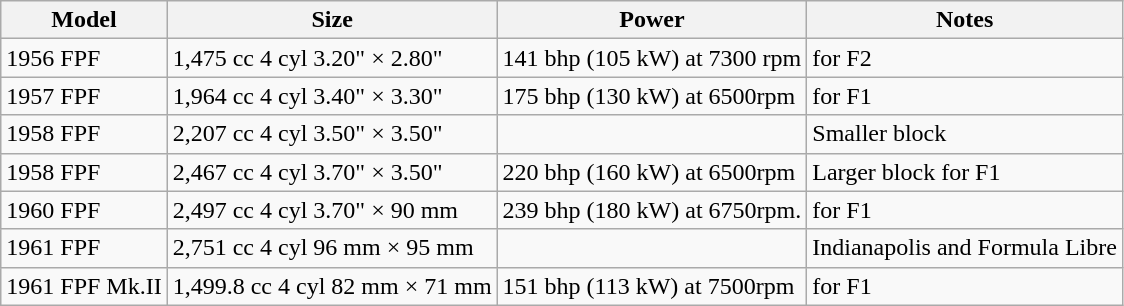<table class="wikitable">
<tr>
<th>Model</th>
<th>Size</th>
<th>Power</th>
<th>Notes</th>
</tr>
<tr>
<td>1956 FPF</td>
<td>1,475 cc 4 cyl 3.20" × 2.80"</td>
<td>141 bhp (105 kW) at 7300 rpm</td>
<td>for F2</td>
</tr>
<tr>
<td>1957 FPF</td>
<td>1,964 cc 4 cyl 3.40" × 3.30"</td>
<td>175 bhp (130 kW) at 6500rpm</td>
<td>for F1</td>
</tr>
<tr>
<td>1958 FPF</td>
<td>2,207 cc 4 cyl 3.50" × 3.50"</td>
<td></td>
<td>Smaller block</td>
</tr>
<tr>
<td>1958 FPF</td>
<td>2,467 cc 4 cyl 3.70" × 3.50"</td>
<td>220 bhp (160 kW) at 6500rpm</td>
<td>Larger block for F1</td>
</tr>
<tr>
<td>1960 FPF</td>
<td>2,497 cc 4 cyl 3.70" × 90 mm</td>
<td>239 bhp (180 kW) at 6750rpm.</td>
<td>for F1</td>
</tr>
<tr>
<td>1961 FPF</td>
<td>2,751 cc 4 cyl 96 mm × 95 mm</td>
<td></td>
<td>Indianapolis and Formula Libre</td>
</tr>
<tr>
<td>1961 FPF Mk.II</td>
<td>1,499.8 cc 4 cyl 82 mm × 71 mm</td>
<td>151 bhp (113 kW) at 7500rpm</td>
<td>for F1</td>
</tr>
</table>
